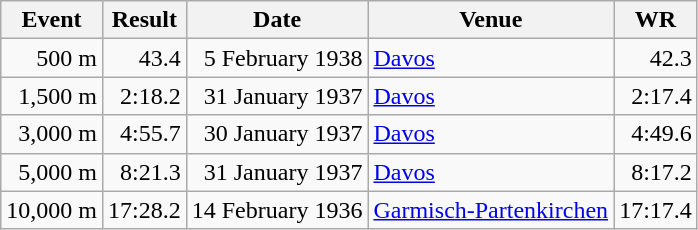<table class="wikitable" style="text-align:right">
<tr>
<th>Event</th>
<th>Result</th>
<th>Date</th>
<th>Venue</th>
<th>WR</th>
</tr>
<tr>
<td>500 m</td>
<td>43.4</td>
<td>5 February 1938</td>
<td align="left"><a href='#'>Davos</a></td>
<td>42.3</td>
</tr>
<tr>
<td>1,500 m</td>
<td>2:18.2</td>
<td>31 January 1937</td>
<td align="left"><a href='#'>Davos</a></td>
<td>2:17.4</td>
</tr>
<tr>
<td>3,000 m</td>
<td>4:55.7</td>
<td>30 January 1937</td>
<td align="left"><a href='#'>Davos</a></td>
<td>4:49.6</td>
</tr>
<tr>
<td>5,000 m</td>
<td>8:21.3</td>
<td>31 January 1937</td>
<td align="left"><a href='#'>Davos</a></td>
<td>8:17.2</td>
</tr>
<tr>
<td>10,000 m</td>
<td>17:28.2</td>
<td>14 February 1936</td>
<td align="left"><a href='#'>Garmisch-Partenkirchen</a></td>
<td>17:17.4</td>
</tr>
</table>
